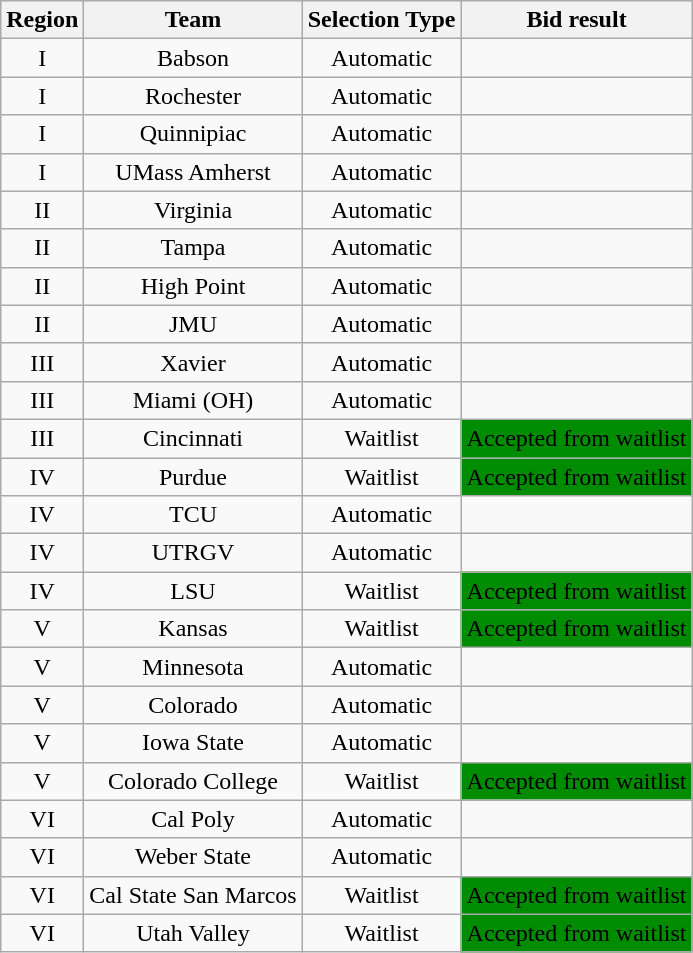<table class="wikitable sortable" style="text-align:center">
<tr>
<th>Region</th>
<th>Team</th>
<th>Selection Type</th>
<th>Bid result</th>
</tr>
<tr>
<td>I</td>
<td>Babson</td>
<td>Automatic</td>
<td></td>
</tr>
<tr>
<td>I</td>
<td>Rochester</td>
<td>Automatic</td>
<td></td>
</tr>
<tr>
<td>I</td>
<td>Quinnipiac</td>
<td>Automatic</td>
<td></td>
</tr>
<tr>
<td>I</td>
<td>UMass Amherst</td>
<td>Automatic</td>
<td></td>
</tr>
<tr>
<td>II</td>
<td>Virginia</td>
<td>Automatic</td>
<td></td>
</tr>
<tr>
<td>II</td>
<td>Tampa</td>
<td>Automatic</td>
<td></td>
</tr>
<tr>
<td>II</td>
<td>High Point</td>
<td>Automatic</td>
<td></td>
</tr>
<tr>
<td>II</td>
<td>JMU</td>
<td>Automatic</td>
<td></td>
</tr>
<tr>
<td>III</td>
<td>Xavier</td>
<td>Automatic</td>
<td></td>
</tr>
<tr>
<td>III</td>
<td>Miami (OH)</td>
<td>Automatic</td>
<td></td>
</tr>
<tr>
<td>III</td>
<td>Cincinnati</td>
<td>Waitlist</td>
<td bgcolor=008c00>Accepted from waitlist</td>
</tr>
<tr>
<td>IV</td>
<td>Purdue</td>
<td>Waitlist</td>
<td bgcolor=008c00>Accepted from waitlist</td>
</tr>
<tr>
<td>IV</td>
<td>TCU</td>
<td>Automatic</td>
<td></td>
</tr>
<tr>
<td>IV</td>
<td>UTRGV</td>
<td>Automatic</td>
<td></td>
</tr>
<tr>
<td>IV</td>
<td>LSU</td>
<td>Waitlist</td>
<td bgcolor=008c00>Accepted from waitlist</td>
</tr>
<tr>
<td>V</td>
<td>Kansas</td>
<td>Waitlist</td>
<td bgcolor=008c00>Accepted from waitlist</td>
</tr>
<tr>
<td>V</td>
<td>Minnesota</td>
<td>Automatic</td>
<td></td>
</tr>
<tr>
<td>V</td>
<td>Colorado</td>
<td>Automatic</td>
<td></td>
</tr>
<tr>
<td>V</td>
<td>Iowa State</td>
<td>Automatic</td>
<td></td>
</tr>
<tr>
<td>V</td>
<td>Colorado College</td>
<td>Waitlist</td>
<td bgcolor=008c00>Accepted from waitlist</td>
</tr>
<tr>
<td>VI</td>
<td>Cal Poly</td>
<td>Automatic</td>
<td></td>
</tr>
<tr>
<td>VI</td>
<td>Weber State</td>
<td>Automatic</td>
<td></td>
</tr>
<tr>
<td>VI</td>
<td>Cal State San Marcos</td>
<td>Waitlist</td>
<td bgcolor=008c00>Accepted from waitlist</td>
</tr>
<tr>
<td>VI</td>
<td>Utah Valley</td>
<td>Waitlist</td>
<td bgcolor=008c00>Accepted from waitlist</td>
</tr>
</table>
